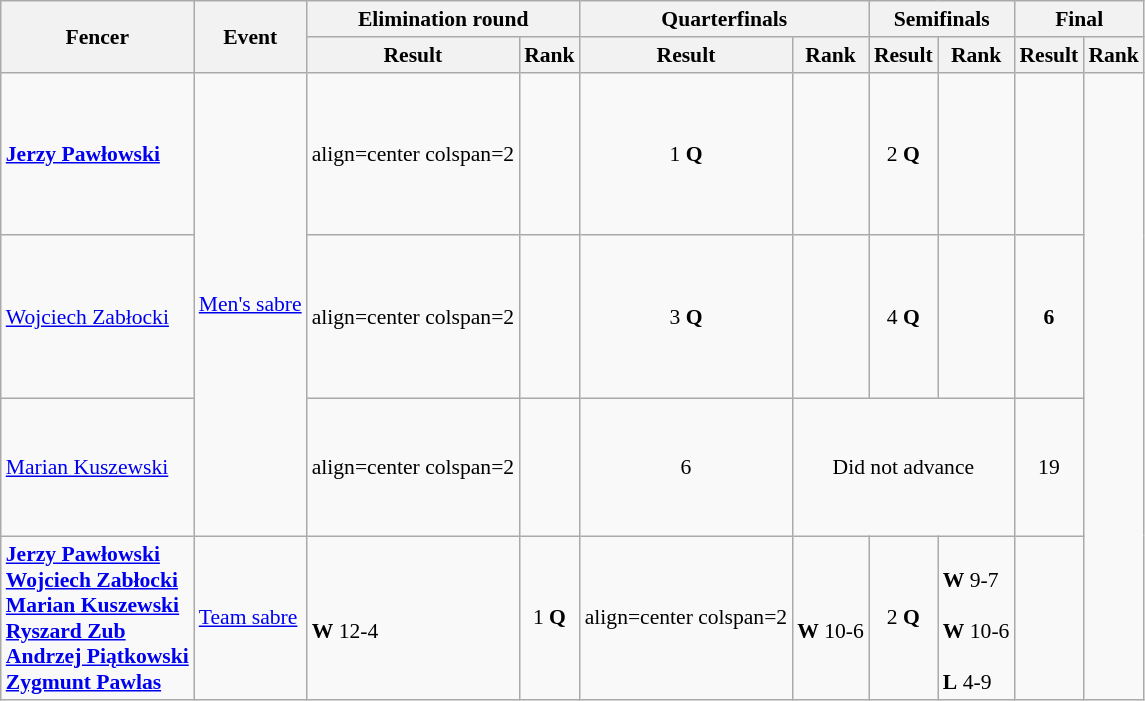<table class=wikitable style="font-size:90%">
<tr>
<th rowspan=2>Fencer</th>
<th rowspan=2>Event</th>
<th colspan=2>Elimination round</th>
<th colspan=2>Quarterfinals</th>
<th colspan=2>Semifinals</th>
<th colspan=2>Final</th>
</tr>
<tr>
<th>Result</th>
<th>Rank</th>
<th>Result</th>
<th>Rank</th>
<th>Result</th>
<th>Rank</th>
<th>Result</th>
<th>Rank</th>
</tr>
<tr>
<td><strong><a href='#'>Jerzy Pawłowski</a></strong></td>
<td align=center rowspan=3><a href='#'>Men's sabre</a></td>
<td>align=center colspan=2 </td>
<td align=left><br><br><br><br><br></td>
<td align=center>1 <strong>Q</strong></td>
<td align=left><br><br><br><br><br><br></td>
<td align=center>2 <strong>Q</strong></td>
<td align=left><br><br><br><br><br><br></td>
<td align=center colspan=1></td>
</tr>
<tr>
<td><a href='#'>Wojciech Zabłocki</a></td>
<td>align=center colspan=2 </td>
<td align=left><br><br><br><br><br></td>
<td align=center>3 <strong>Q</strong></td>
<td align=left><br><br><br><br><br><br></td>
<td align=center>4 <strong>Q</strong></td>
<td align=left><br><br><br><br><br><br></td>
<td align=center colspan=1><strong>6</strong></td>
</tr>
<tr>
<td><a href='#'>Marian Kuszewski</a></td>
<td>align=center colspan=2 </td>
<td align=left><br><br><br><br><br></td>
<td align=center>6</td>
<td align=center colspan=3>Did not advance</td>
<td align=center colspan=1>19</td>
</tr>
<tr>
<td><strong><a href='#'>Jerzy Pawłowski</a> <br> <a href='#'>Wojciech Zabłocki</a><br> <a href='#'>Marian Kuszewski</a> <br>  <a href='#'>Ryszard Zub</a><br> <a href='#'>Andrzej Piątkowski</a> <br> <a href='#'>Zygmunt Pawlas</a></strong></td>
<td><a href='#'>Team sabre</a></td>
<td align=left><br> <strong>W</strong> 12-4</td>
<td align=center>1 <strong>Q</strong></td>
<td>align=center colspan=2 </td>
<td align=left><br> <strong>W</strong> 10-6</td>
<td align=center>2 <strong>Q</strong></td>
<td align=left><br> <strong>W</strong> 9-7<br><br> <strong>W</strong> 10-6<br><br> <strong>L</strong> 4-9</td>
<td align=center></td>
</tr>
</table>
